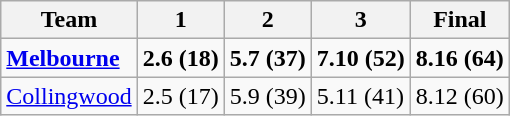<table class="wikitable">
<tr>
<th>Team</th>
<th>1</th>
<th>2</th>
<th>3</th>
<th>Final</th>
</tr>
<tr>
<td><strong><a href='#'>Melbourne</a></strong></td>
<td><strong>2.6 (18)</strong></td>
<td><strong>5.7 (37)</strong></td>
<td><strong>7.10 (52)</strong></td>
<td><strong>8.16 (64)</strong></td>
</tr>
<tr>
<td><a href='#'>Collingwood</a></td>
<td>2.5 (17)</td>
<td>5.9 (39)</td>
<td>5.11 (41)</td>
<td>8.12 (60)</td>
</tr>
</table>
